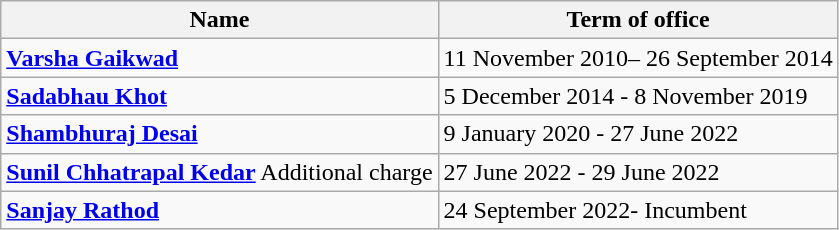<table class="wikitable">
<tr>
<th>Name</th>
<th>Term of office</th>
</tr>
<tr>
<td><strong><a href='#'>Varsha Gaikwad</a></strong></td>
<td>11 November 2010– 	26 September 2014</td>
</tr>
<tr>
<td><strong><a href='#'>Sadabhau Khot</a></strong></td>
<td>5 December 2014 - 8 November 2019</td>
</tr>
<tr>
<td><strong><a href='#'>Shambhuraj Desai</a></strong></td>
<td>9 January 2020 - 27 June 2022</td>
</tr>
<tr>
<td><strong><a href='#'>Sunil Chhatrapal Kedar</a></strong> Additional charge</td>
<td>27 June 2022 - 29 June 2022</td>
</tr>
<tr>
<td><strong><a href='#'>Sanjay Rathod</a></strong></td>
<td>24 September 2022- Incumbent</td>
</tr>
</table>
